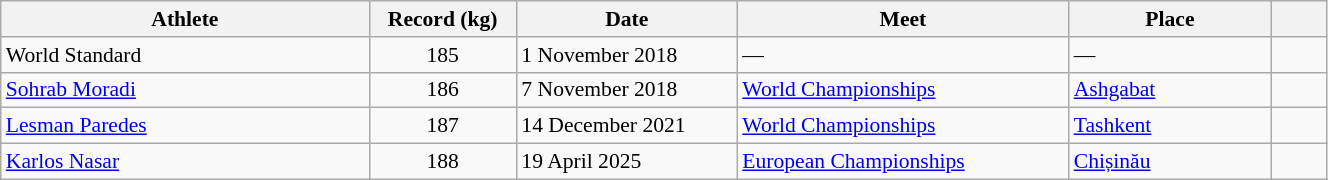<table class="wikitable" style="font-size:90%; width: 70%;">
<tr>
<th width=20%>Athlete</th>
<th width=8%>Record (kg)</th>
<th width=12%>Date</th>
<th width=18%>Meet</th>
<th width=11%>Place</th>
<th width=3%></th>
</tr>
<tr>
<td>World Standard</td>
<td align="center">185</td>
<td>1 November 2018</td>
<td>—</td>
<td>—</td>
<td></td>
</tr>
<tr>
<td> <a href='#'>Sohrab Moradi</a></td>
<td align="center">186</td>
<td>7 November 2018</td>
<td><a href='#'>World Championships</a></td>
<td><a href='#'>Ashgabat</a></td>
<td></td>
</tr>
<tr>
<td> <a href='#'>Lesman Paredes</a></td>
<td align="center">187</td>
<td>14 December 2021</td>
<td><a href='#'>World Championships</a></td>
<td><a href='#'>Tashkent</a></td>
<td></td>
</tr>
<tr>
<td> <a href='#'>Karlos Nasar</a></td>
<td align="center">188</td>
<td>19 April 2025</td>
<td><a href='#'>European Championships</a></td>
<td><a href='#'>Chișinău</a></td>
<td></td>
</tr>
</table>
